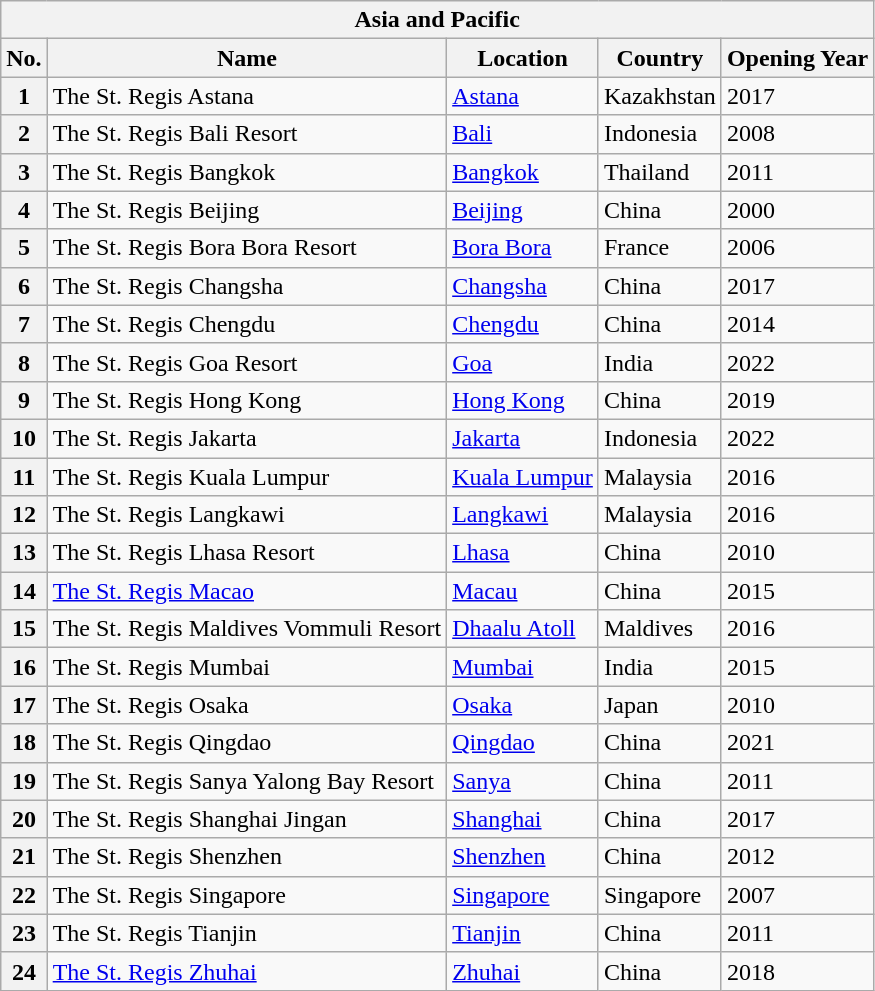<table class="wikitable sortable">
<tr>
<th colspan="6">Asia and Pacific</th>
</tr>
<tr>
<th>No.</th>
<th>Name</th>
<th>Location</th>
<th>Country</th>
<th>Opening Year</th>
</tr>
<tr>
<th>1</th>
<td>The St. Regis Astana</td>
<td><a href='#'>Astana</a></td>
<td>Kazakhstan</td>
<td>2017</td>
</tr>
<tr>
<th>2</th>
<td>The St. Regis Bali Resort</td>
<td><a href='#'>Bali</a></td>
<td>Indonesia</td>
<td>2008</td>
</tr>
<tr>
<th>3</th>
<td>The St. Regis Bangkok</td>
<td><a href='#'>Bangkok</a></td>
<td>Thailand</td>
<td>2011</td>
</tr>
<tr>
<th>4</th>
<td>The St. Regis Beijing</td>
<td><a href='#'>Beijing</a></td>
<td>China</td>
<td>2000</td>
</tr>
<tr>
<th>5</th>
<td>The St. Regis Bora Bora Resort</td>
<td><a href='#'>Bora Bora</a></td>
<td>France</td>
<td>2006</td>
</tr>
<tr>
<th>6</th>
<td>The St. Regis Changsha</td>
<td><a href='#'>Changsha</a></td>
<td>China</td>
<td>2017</td>
</tr>
<tr>
<th>7</th>
<td>The St. Regis Chengdu</td>
<td><a href='#'>Chengdu</a></td>
<td>China</td>
<td>2014</td>
</tr>
<tr>
<th>8</th>
<td>The St. Regis Goa Resort</td>
<td><a href='#'>Goa</a></td>
<td>India</td>
<td>2022</td>
</tr>
<tr>
<th>9</th>
<td>The St. Regis Hong Kong</td>
<td><a href='#'>Hong Kong</a></td>
<td>China</td>
<td>2019</td>
</tr>
<tr>
<th>10</th>
<td>The St. Regis Jakarta</td>
<td><a href='#'>Jakarta</a></td>
<td>Indonesia</td>
<td>2022</td>
</tr>
<tr>
<th>11</th>
<td>The St. Regis Kuala Lumpur</td>
<td><a href='#'>Kuala Lumpur</a></td>
<td>Malaysia</td>
<td>2016</td>
</tr>
<tr>
<th>12</th>
<td>The St. Regis Langkawi</td>
<td><a href='#'>Langkawi</a></td>
<td>Malaysia</td>
<td>2016</td>
</tr>
<tr>
<th>13</th>
<td>The St. Regis Lhasa Resort</td>
<td><a href='#'>Lhasa</a></td>
<td>China</td>
<td>2010</td>
</tr>
<tr>
<th>14</th>
<td><a href='#'>The St. Regis Macao</a></td>
<td><a href='#'>Macau</a></td>
<td>China</td>
<td>2015</td>
</tr>
<tr>
<th>15</th>
<td>The St. Regis Maldives Vommuli Resort</td>
<td><a href='#'>Dhaalu Atoll</a></td>
<td>Maldives</td>
<td>2016</td>
</tr>
<tr>
<th>16</th>
<td>The St. Regis Mumbai</td>
<td><a href='#'>Mumbai</a></td>
<td>India</td>
<td>2015</td>
</tr>
<tr>
<th>17</th>
<td>The St. Regis Osaka</td>
<td><a href='#'>Osaka</a></td>
<td>Japan</td>
<td>2010</td>
</tr>
<tr>
<th>18</th>
<td>The St. Regis Qingdao</td>
<td><a href='#'>Qingdao</a></td>
<td>China</td>
<td>2021</td>
</tr>
<tr>
<th>19</th>
<td>The St. Regis Sanya Yalong Bay Resort</td>
<td><a href='#'>Sanya</a></td>
<td>China</td>
<td>2011</td>
</tr>
<tr>
<th>20</th>
<td>The St. Regis Shanghai Jingan</td>
<td><a href='#'>Shanghai</a></td>
<td>China</td>
<td>2017</td>
</tr>
<tr>
<th>21</th>
<td>The St. Regis Shenzhen</td>
<td><a href='#'>Shenzhen</a></td>
<td>China</td>
<td>2012</td>
</tr>
<tr>
<th>22</th>
<td>The St. Regis Singapore</td>
<td><a href='#'>Singapore</a></td>
<td>Singapore</td>
<td>2007</td>
</tr>
<tr>
<th>23</th>
<td>The St. Regis Tianjin</td>
<td><a href='#'>Tianjin</a></td>
<td>China</td>
<td>2011</td>
</tr>
<tr>
<th>24</th>
<td><a href='#'>The St. Regis Zhuhai</a></td>
<td><a href='#'>Zhuhai</a></td>
<td>China</td>
<td>2018</td>
</tr>
</table>
